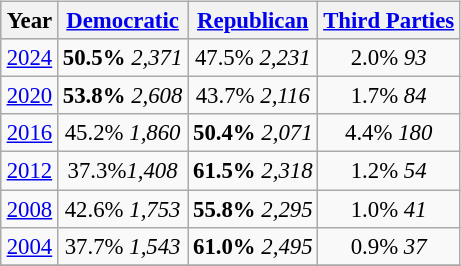<table class="wikitable"  style="float:right; margin:1em; font-size:95%;">
<tr style="background:lightgrey;">
<th>Year</th>
<th><a href='#'>Democratic</a></th>
<th><a href='#'>Republican</a></th>
<th><a href='#'>Third Parties</a></th>
</tr>
<tr>
<td align="center" ><a href='#'>2024</a></td>
<td align="center" ><strong>50.5%</strong> <em>2,371</em></td>
<td align="center" >47.5% <em>2,231</em></td>
<td align="center" >2.0% <em>93</em></td>
</tr>
<tr>
<td align="center" ><a href='#'>2020</a></td>
<td align="center" ><strong>53.8%</strong> <em>2,608</em></td>
<td align="center" >43.7% <em>2,116</em></td>
<td align="center" >1.7% <em>84</em></td>
</tr>
<tr>
<td align="center" ><a href='#'>2016</a></td>
<td align="center" >45.2% <em>1,860</em></td>
<td align="center" ><strong>50.4%</strong> <em>2,071</em></td>
<td align="center" >4.4% <em>180</em></td>
</tr>
<tr>
<td align="center" ><a href='#'>2012</a></td>
<td align="center" >37.3%<em>1,408</em></td>
<td align="center" ><strong>61.5%</strong> <em>2,318</em></td>
<td align="center" >1.2% <em>54</em></td>
</tr>
<tr>
<td align="center" ><a href='#'>2008</a></td>
<td align="center" >42.6% <em>1,753</em></td>
<td align="center" ><strong>55.8%</strong> <em>2,295</em></td>
<td align="center" >1.0% <em>41</em></td>
</tr>
<tr>
<td align="center" ><a href='#'>2004</a></td>
<td align="center" >37.7% <em>1,543</em></td>
<td align="center" ><strong>61.0%</strong> <em>2,495</em></td>
<td align="center" >0.9% <em>37</em></td>
</tr>
<tr>
</tr>
</table>
